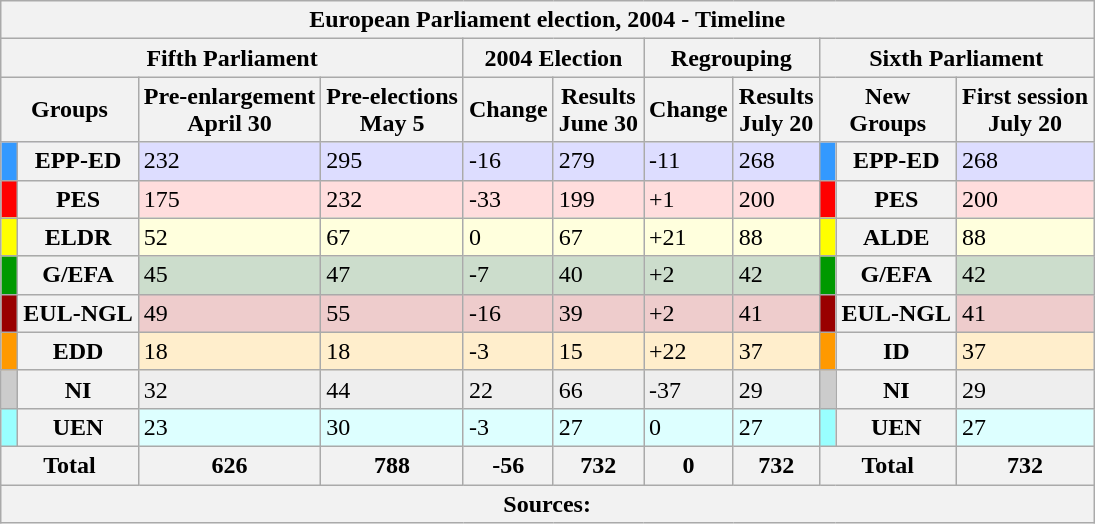<table class="wikitable">
<tr>
<th colspan="11">European Parliament election, 2004 - Timeline</th>
</tr>
<tr>
<th colspan="4">Fifth Parliament</th>
<th colspan="2">2004 Election</th>
<th colspan="2">Regrouping</th>
<th colspan="3">Sixth Parliament</th>
</tr>
<tr>
<th colspan="2">Groups</th>
<th>Pre-enlargement<br>April 30</th>
<th>Pre-elections<br>May 5</th>
<th>Change</th>
<th>Results<br>June 30</th>
<th>Change</th>
<th>Results<br>July 20</th>
<th colspan="2">New<br>Groups</th>
<th>First session<br>July 20</th>
</tr>
<tr BGCOLOR="#DDDDFF">
<th style="background-color:#3399FF; width: 3px;"> </th>
<th>EPP-ED</th>
<td>232</td>
<td>295</td>
<td>-16</td>
<td>279</td>
<td>-11</td>
<td>268</td>
<th style="background-color:#3399FF; width: 3px;"> </th>
<th>EPP-ED</th>
<td>268</td>
</tr>
<tr BGCOLOR="#FFDDDD">
<th style="background-color:#FF0000; width: 3px;"> </th>
<th>PES</th>
<td>175</td>
<td>232</td>
<td>-33</td>
<td>199</td>
<td>+1</td>
<td>200</td>
<th style="background-color:#FF0000; width: 3px;"> </th>
<th>PES</th>
<td>200</td>
</tr>
<tr BGCOLOR="#FFFFDD">
<th style="background-color:#FFFF00; width: 3px;"> </th>
<th>ELDR</th>
<td>52</td>
<td>67</td>
<td>0</td>
<td>67</td>
<td>+21</td>
<td>88</td>
<th style="background-color:#FFFF00; width: 3px;"> </th>
<th>ALDE</th>
<td>88</td>
</tr>
<tr BGCOLOR="#CCDDCC">
<th style="background-color:#009900; width: 3px;"> </th>
<th>G/EFA</th>
<td>45</td>
<td>47</td>
<td>-7</td>
<td>40</td>
<td>+2</td>
<td>42</td>
<th style="background-color:#009900; width: 3px;"> </th>
<th>G/EFA</th>
<td>42</td>
</tr>
<tr BGCOLOR="#EECCCC">
<th style="background-color:#990000; width: 3px;"> </th>
<th>EUL-NGL</th>
<td>49</td>
<td>55</td>
<td>-16</td>
<td>39</td>
<td>+2</td>
<td>41</td>
<th style="background-color:#990000; width: 3px;"> </th>
<th>EUL-NGL</th>
<td>41</td>
</tr>
<tr BGCOLOR="#FFEECC">
<th style="background-color:#FF9900; width: 3px;"> </th>
<th>EDD</th>
<td>18</td>
<td>18</td>
<td>-3</td>
<td>15</td>
<td>+22</td>
<td>37</td>
<th style="background-color:#FF9900; width: 3px;"> </th>
<th>ID</th>
<td>37</td>
</tr>
<tr BGCOLOR="#EEEEEE">
<th style="background-color:#CCCCCC; width: 3px;"> </th>
<th>NI</th>
<td>32</td>
<td>44</td>
<td>22</td>
<td>66</td>
<td>-37</td>
<td>29</td>
<th style="background-color:#CCCCCC; width: 3px;"> </th>
<th>NI</th>
<td>29</td>
</tr>
<tr BGCOLOR="#DDFFFF">
<th style="background-color:#99FFFF; width: 3px;"> </th>
<th>UEN</th>
<td>23</td>
<td>30</td>
<td>-3</td>
<td>27</td>
<td>0</td>
<td>27</td>
<th style="background-color:#99FFFF; width: 3px;"> </th>
<th>UEN</th>
<td>27</td>
</tr>
<tr>
<th colspan="2">Total</th>
<th>626</th>
<th>788</th>
<th>-56</th>
<th>732</th>
<th>0</th>
<th>732</th>
<th colspan="2">Total</th>
<th>732</th>
</tr>
<tr>
<th colspan="11">Sources: <small> </small></th>
</tr>
</table>
